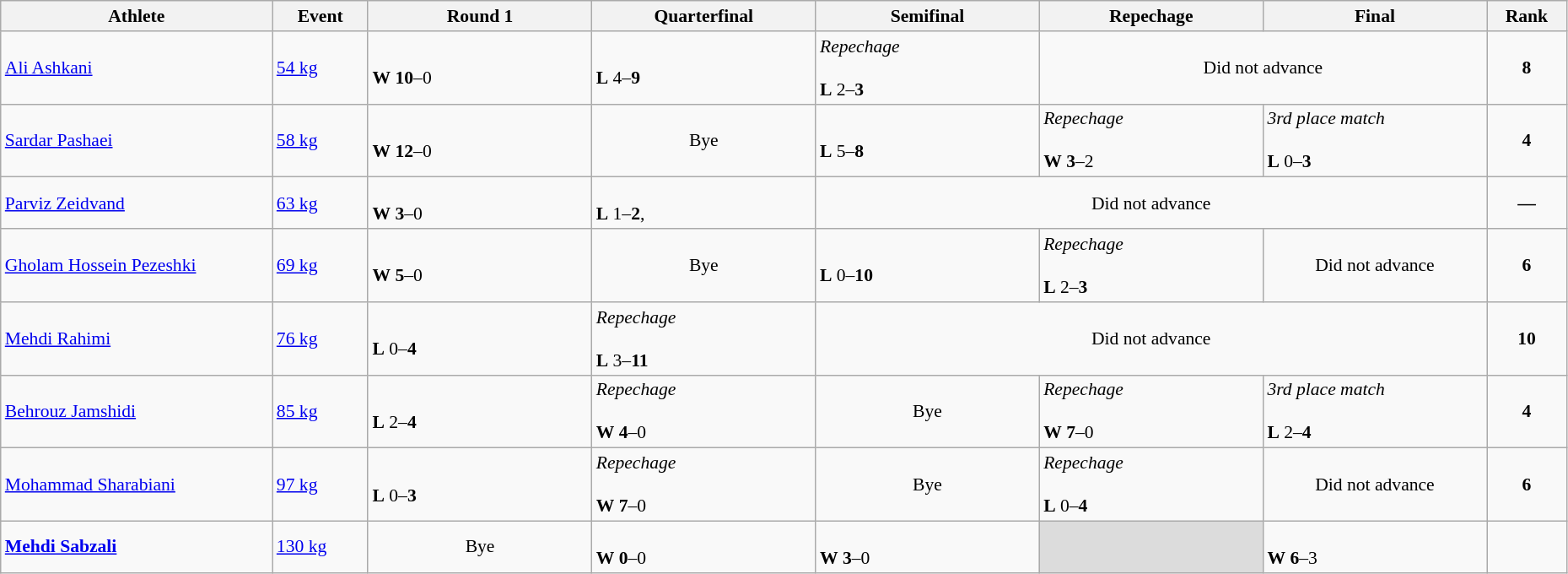<table class="wikitable" width="98%" style="text-align:left; font-size:90%">
<tr>
<th width="17%">Athlete</th>
<th width="6%">Event</th>
<th width="14%">Round 1</th>
<th width="14%">Quarterfinal</th>
<th width="14%">Semifinal</th>
<th width="14%">Repechage</th>
<th width="14%">Final</th>
<th width="5%">Rank</th>
</tr>
<tr>
<td><a href='#'>Ali Ashkani</a></td>
<td><a href='#'>54 kg</a></td>
<td><br><strong>W</strong> <strong>10</strong>–0</td>
<td><br><strong>L</strong> 4–<strong>9</strong></td>
<td><em>Repechage</em><br><br><strong>L</strong> 2–<strong>3</strong></td>
<td colspan=2 align=center>Did not advance</td>
<td align=center><strong>8</strong></td>
</tr>
<tr>
<td><a href='#'>Sardar Pashaei</a></td>
<td><a href='#'>58 kg</a></td>
<td><br><strong>W</strong> <strong>12</strong>–0</td>
<td align=center>Bye</td>
<td><br><strong>L</strong> 5–<strong>8</strong></td>
<td><em>Repechage</em><br><br><strong>W</strong> <strong>3</strong>–2</td>
<td><em>3rd place match</em><br><br><strong>L</strong> 0–<strong>3</strong></td>
<td align=center><strong>4</strong></td>
</tr>
<tr>
<td><a href='#'>Parviz Zeidvand</a></td>
<td><a href='#'>63 kg</a></td>
<td><br><strong>W</strong> <strong>3</strong>–0</td>
<td><br><strong>L</strong> 1–<strong>2</strong>, </td>
<td colspan=3 align=center>Did not advance</td>
<td align=center><strong>—</strong></td>
</tr>
<tr>
<td><a href='#'>Gholam Hossein Pezeshki</a></td>
<td><a href='#'>69 kg</a></td>
<td><br><strong>W</strong> <strong>5</strong>–0</td>
<td align=center>Bye</td>
<td><br><strong>L</strong> 0–<strong>10</strong></td>
<td><em>Repechage</em><br><br><strong>L</strong> 2–<strong>3</strong></td>
<td align=center>Did not advance</td>
<td align=center><strong>6</strong></td>
</tr>
<tr>
<td><a href='#'>Mehdi Rahimi</a></td>
<td><a href='#'>76 kg</a></td>
<td><br><strong>L</strong> 0–<strong>4</strong></td>
<td><em>Repechage</em><br><br><strong>L</strong> 3–<strong>11</strong></td>
<td colspan=3 align=center>Did not advance</td>
<td align=center><strong>10</strong></td>
</tr>
<tr>
<td><a href='#'>Behrouz Jamshidi</a></td>
<td><a href='#'>85 kg</a></td>
<td><br><strong>L</strong> 2–<strong>4</strong></td>
<td><em>Repechage</em><br><br><strong>W</strong> <strong>4</strong>–0</td>
<td align=center>Bye</td>
<td><em>Repechage</em><br><br><strong>W</strong> <strong>7</strong>–0</td>
<td><em>3rd place match</em><br><br><strong>L</strong> 2–<strong>4</strong></td>
<td align=center><strong>4</strong></td>
</tr>
<tr>
<td><a href='#'>Mohammad Sharabiani</a></td>
<td><a href='#'>97 kg</a></td>
<td><br><strong>L</strong> 0–<strong>3</strong></td>
<td><em>Repechage</em><br><br><strong>W</strong> <strong>7</strong>–0</td>
<td align=center>Bye</td>
<td><em>Repechage</em><br><br><strong>L</strong> 0–<strong>4</strong></td>
<td align=center>Did not advance</td>
<td align=center><strong>6</strong></td>
</tr>
<tr>
<td><strong><a href='#'>Mehdi Sabzali</a></strong></td>
<td><a href='#'>130 kg</a></td>
<td align=center>Bye</td>
<td><br><strong>W</strong> <strong>0</strong>–0</td>
<td><br><strong>W</strong> <strong>3</strong>–0</td>
<td bgcolor=#DCDCDC></td>
<td><br><strong>W</strong> <strong>6</strong>–3</td>
<td align=center></td>
</tr>
</table>
